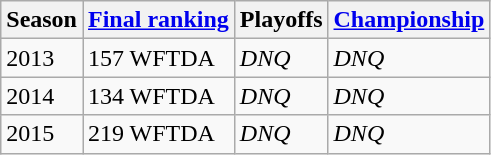<table class="wikitable sortable">
<tr>
<th>Season</th>
<th><a href='#'>Final ranking</a></th>
<th>Playoffs</th>
<th><a href='#'>Championship</a></th>
</tr>
<tr>
<td>2013</td>
<td>157 WFTDA</td>
<td><em>DNQ</em></td>
<td><em>DNQ</em></td>
</tr>
<tr>
<td>2014</td>
<td>134 WFTDA</td>
<td><em>DNQ</em></td>
<td><em>DNQ</em></td>
</tr>
<tr>
<td>2015</td>
<td>219 WFTDA</td>
<td><em>DNQ</em></td>
<td><em>DNQ</em></td>
</tr>
</table>
